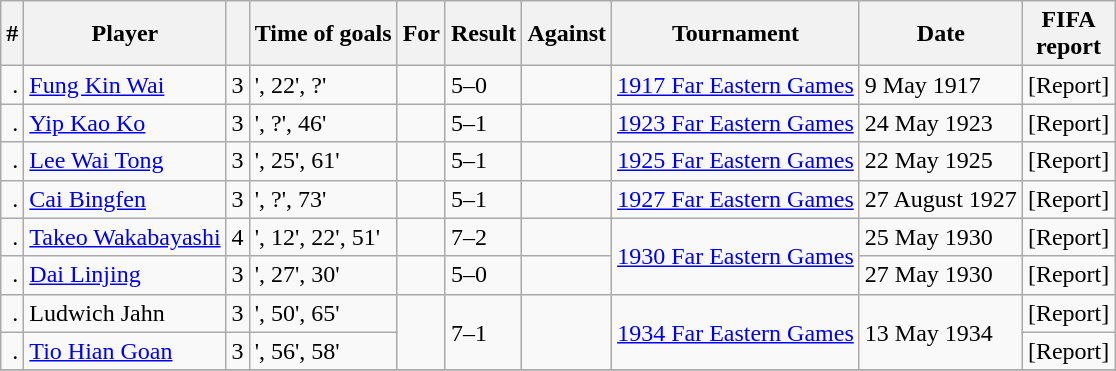<table class="wikitable plainrowheaders sortable">
<tr>
<th scope=col>#</th>
<th scope=col>Player</th>
<th scope=col></th>
<th scope=col>Time of goals</th>
<th scope=col>For</th>
<th scope=col>Result</th>
<th scope=col>Against</th>
<th scope=col>Tournament</th>
<th scope=col>Date</th>
<th scope=col class="unsortable">FIFA<br>report</th>
</tr>
<tr>
<td align="right">.</td>
<td><a href='#'>Fung Kin Wai</a></td>
<td align="center">3</td>
<td>', 22', ?'</td>
<td></td>
<td>5–0</td>
<td></td>
<td><a href='#'>1917 Far Eastern Games</a></td>
<td>9 May 1917</td>
<td>[Report]</td>
</tr>
<tr>
<td align="right">.</td>
<td><a href='#'>Yip Kao Ko</a></td>
<td align="center">3</td>
<td>', ?', 46'</td>
<td></td>
<td>5–1</td>
<td></td>
<td><a href='#'>1923 Far Eastern Games</a></td>
<td>24 May 1923</td>
<td>[Report]</td>
</tr>
<tr>
<td align="right">.</td>
<td><a href='#'>Lee Wai Tong</a></td>
<td align="center">3</td>
<td>', 25', 61'</td>
<td></td>
<td>5–1</td>
<td></td>
<td><a href='#'>1925 Far Eastern Games</a></td>
<td>22 May 1925</td>
<td>[Report]</td>
</tr>
<tr>
<td align="right">.</td>
<td><a href='#'>Cai Bingfen</a></td>
<td align="center">3</td>
<td>', ?', 73'</td>
<td></td>
<td>5–1</td>
<td></td>
<td><a href='#'>1927 Far Eastern Games</a></td>
<td>27 August 1927</td>
<td>[Report]</td>
</tr>
<tr>
<td align="right">.</td>
<td><a href='#'>Takeo Wakabayashi</a></td>
<td align="center">4</td>
<td>', 12', 22', 51'</td>
<td></td>
<td>7–2</td>
<td></td>
<td rowspan="2"><a href='#'>1930 Far Eastern Games</a></td>
<td>25 May 1930</td>
<td>[Report]</td>
</tr>
<tr>
<td align="right">.</td>
<td><a href='#'>Dai Linjing</a></td>
<td align="center">3</td>
<td>', 27', 30'</td>
<td></td>
<td>5–0</td>
<td></td>
<td>27 May 1930</td>
<td>[Report]</td>
</tr>
<tr>
<td align="right">.</td>
<td>Ludwich Jahn</td>
<td align="center">3</td>
<td>', 50', 65'</td>
<td rowspan="2"></td>
<td rowspan="2">7–1</td>
<td rowspan="2"></td>
<td rowspan="2"><a href='#'>1934 Far Eastern Games</a></td>
<td rowspan="2">13 May 1934</td>
<td>[Report]</td>
</tr>
<tr>
<td align="right">.</td>
<td><a href='#'>Tio Hian Goan</a></td>
<td align="center">3</td>
<td>', 56', 58'</td>
<td>[Report]</td>
</tr>
<tr>
</tr>
</table>
